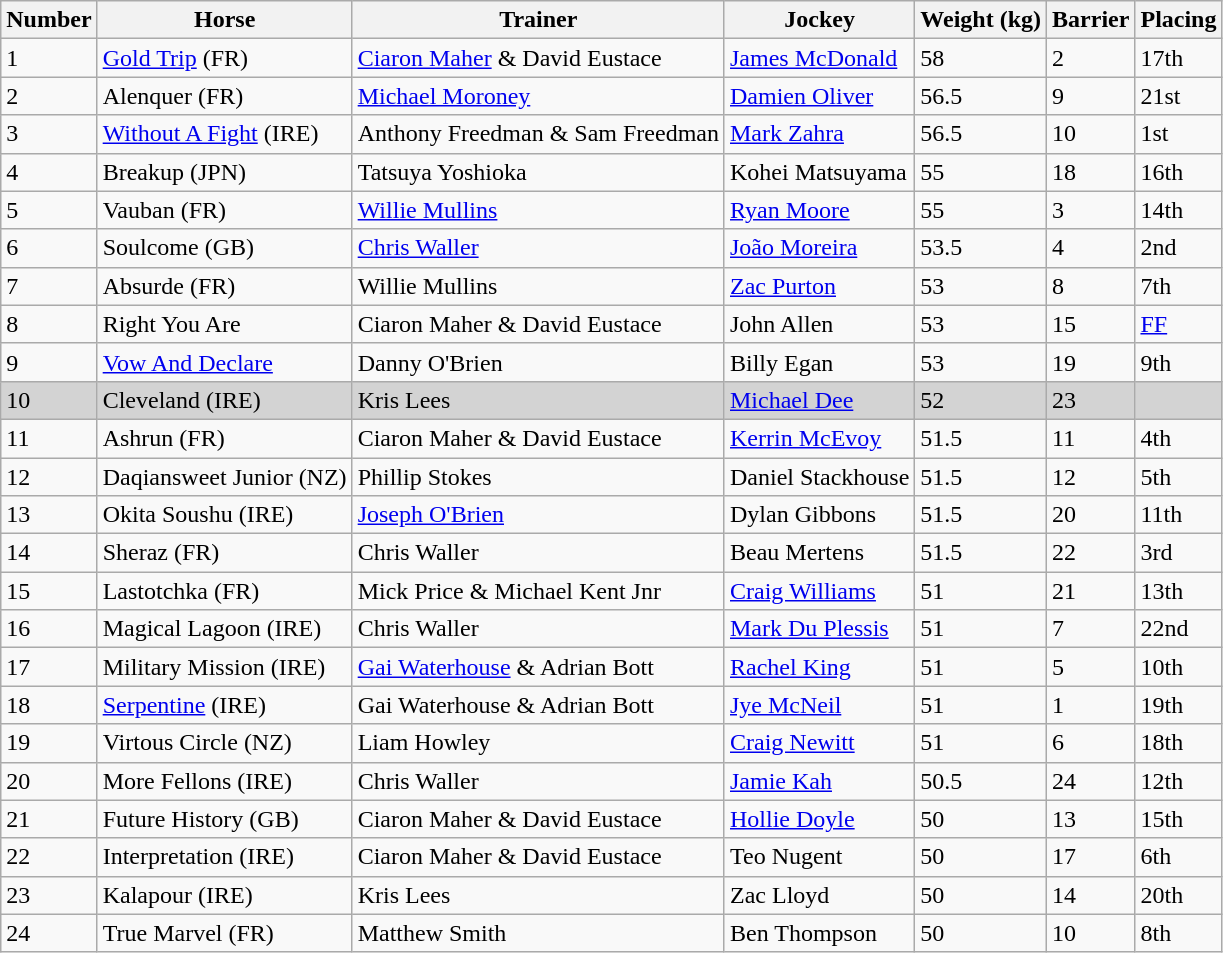<table class="sortable wikitable">
<tr>
<th>Number</th>
<th>Horse</th>
<th>Trainer</th>
<th>Jockey</th>
<th>Weight (kg)</th>
<th>Barrier</th>
<th>Placing</th>
</tr>
<tr>
<td>1</td>
<td><a href='#'>Gold Trip</a> (FR)</td>
<td><a href='#'>Ciaron Maher</a> & David Eustace</td>
<td><a href='#'>James McDonald</a></td>
<td>58</td>
<td>2</td>
<td>17th</td>
</tr>
<tr>
<td>2</td>
<td>Alenquer (FR)</td>
<td><a href='#'>Michael Moroney</a></td>
<td><a href='#'>Damien Oliver</a></td>
<td>56.5</td>
<td>9</td>
<td>21st</td>
</tr>
<tr>
<td>3</td>
<td><a href='#'>Without A Fight</a> (IRE)</td>
<td>Anthony Freedman & Sam Freedman</td>
<td><a href='#'>Mark Zahra</a></td>
<td>56.5</td>
<td>10</td>
<td>1st</td>
</tr>
<tr>
<td>4</td>
<td>Breakup (JPN)</td>
<td>Tatsuya Yoshioka</td>
<td>Kohei Matsuyama</td>
<td>55</td>
<td>18</td>
<td>16th</td>
</tr>
<tr>
<td>5</td>
<td>Vauban (FR)</td>
<td><a href='#'>Willie Mullins</a></td>
<td><a href='#'>Ryan Moore</a></td>
<td>55</td>
<td>3</td>
<td>14th</td>
</tr>
<tr>
<td>6</td>
<td>Soulcome (GB)</td>
<td><a href='#'>Chris Waller</a></td>
<td><a href='#'>João Moreira</a></td>
<td>53.5</td>
<td>4</td>
<td>2nd</td>
</tr>
<tr>
<td>7</td>
<td>Absurde (FR)</td>
<td>Willie Mullins</td>
<td><a href='#'>Zac Purton</a></td>
<td>53</td>
<td>8</td>
<td>7th</td>
</tr>
<tr>
<td>8</td>
<td>Right You Are</td>
<td>Ciaron Maher & David Eustace</td>
<td>John Allen</td>
<td>53</td>
<td>15</td>
<td><a href='#'>FF</a></td>
</tr>
<tr>
<td>9</td>
<td><a href='#'>Vow And Declare</a></td>
<td>Danny O'Brien</td>
<td>Billy Egan</td>
<td>53</td>
<td>19</td>
<td>9th</td>
</tr>
<tr style="background:lightgrey; color:black;" |>
<td>10</td>
<td>Cleveland (IRE)</td>
<td>Kris Lees</td>
<td><a href='#'>Michael Dee</a></td>
<td>52</td>
<td>23</td>
<td></td>
</tr>
<tr>
<td>11</td>
<td>Ashrun (FR)</td>
<td>Ciaron Maher & David Eustace</td>
<td><a href='#'>Kerrin McEvoy</a></td>
<td>51.5</td>
<td>11</td>
<td>4th</td>
</tr>
<tr>
<td>12</td>
<td>Daqiansweet Junior (NZ)</td>
<td>Phillip Stokes</td>
<td>Daniel Stackhouse</td>
<td>51.5</td>
<td>12</td>
<td>5th</td>
</tr>
<tr>
<td>13</td>
<td>Okita Soushu (IRE)</td>
<td><a href='#'>Joseph O'Brien</a></td>
<td>Dylan Gibbons</td>
<td>51.5</td>
<td>20</td>
<td>11th</td>
</tr>
<tr>
<td>14</td>
<td>Sheraz (FR)</td>
<td>Chris Waller</td>
<td>Beau Mertens</td>
<td>51.5</td>
<td>22</td>
<td>3rd</td>
</tr>
<tr>
<td>15</td>
<td>Lastotchka (FR)</td>
<td>Mick Price & Michael Kent Jnr</td>
<td><a href='#'>Craig Williams</a></td>
<td>51</td>
<td>21</td>
<td>13th</td>
</tr>
<tr>
<td>16</td>
<td>Magical Lagoon (IRE)</td>
<td>Chris Waller</td>
<td><a href='#'>Mark Du Plessis</a></td>
<td>51</td>
<td>7</td>
<td>22nd</td>
</tr>
<tr>
<td>17</td>
<td>Military Mission (IRE)</td>
<td><a href='#'>Gai Waterhouse</a> & Adrian Bott</td>
<td><a href='#'>Rachel King</a></td>
<td>51</td>
<td>5</td>
<td>10th</td>
</tr>
<tr>
<td>18</td>
<td><a href='#'>Serpentine</a> (IRE)</td>
<td>Gai Waterhouse & Adrian Bott</td>
<td><a href='#'>Jye McNeil</a></td>
<td>51</td>
<td>1</td>
<td>19th</td>
</tr>
<tr>
<td>19</td>
<td>Virtous Circle (NZ)</td>
<td>Liam Howley</td>
<td><a href='#'>Craig Newitt</a></td>
<td>51</td>
<td>6</td>
<td>18th</td>
</tr>
<tr>
<td>20</td>
<td>More Fellons (IRE)</td>
<td>Chris Waller</td>
<td><a href='#'>Jamie Kah</a></td>
<td>50.5</td>
<td>24</td>
<td>12th</td>
</tr>
<tr>
<td>21</td>
<td>Future History (GB)</td>
<td>Ciaron Maher & David Eustace</td>
<td><a href='#'>Hollie Doyle</a></td>
<td>50</td>
<td>13</td>
<td>15th</td>
</tr>
<tr>
<td>22</td>
<td>Interpretation (IRE)</td>
<td>Ciaron Maher & David Eustace</td>
<td>Teo Nugent</td>
<td>50</td>
<td>17</td>
<td>6th</td>
</tr>
<tr>
<td>23</td>
<td>Kalapour (IRE)</td>
<td>Kris Lees</td>
<td>Zac Lloyd</td>
<td>50</td>
<td>14</td>
<td>20th</td>
</tr>
<tr>
<td>24</td>
<td>True Marvel (FR)</td>
<td>Matthew Smith</td>
<td>Ben Thompson</td>
<td>50</td>
<td>10</td>
<td>8th</td>
</tr>
</table>
